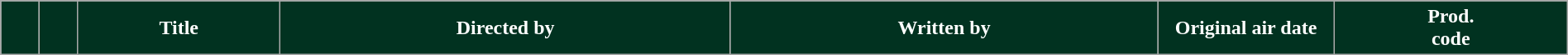<table class="wikitable" style="width:100%; style="background:#fff;">
<tr>
<th style="background:#013220; color:white; width=20px"></th>
<th style="background:#013220; color:white; width=20px"></th>
<th style="background:#013220; color:white;">Title</th>
<th style="background:#013220; color:white;">Directed by</th>
<th style="background:#013220; color:white;">Written by</th>
<th style="background:#013220; color:white; width:135px">Original air date</th>
<th style="background:#013220; color:white;">Prod.<br>code<br>
























</th>
</tr>
</table>
